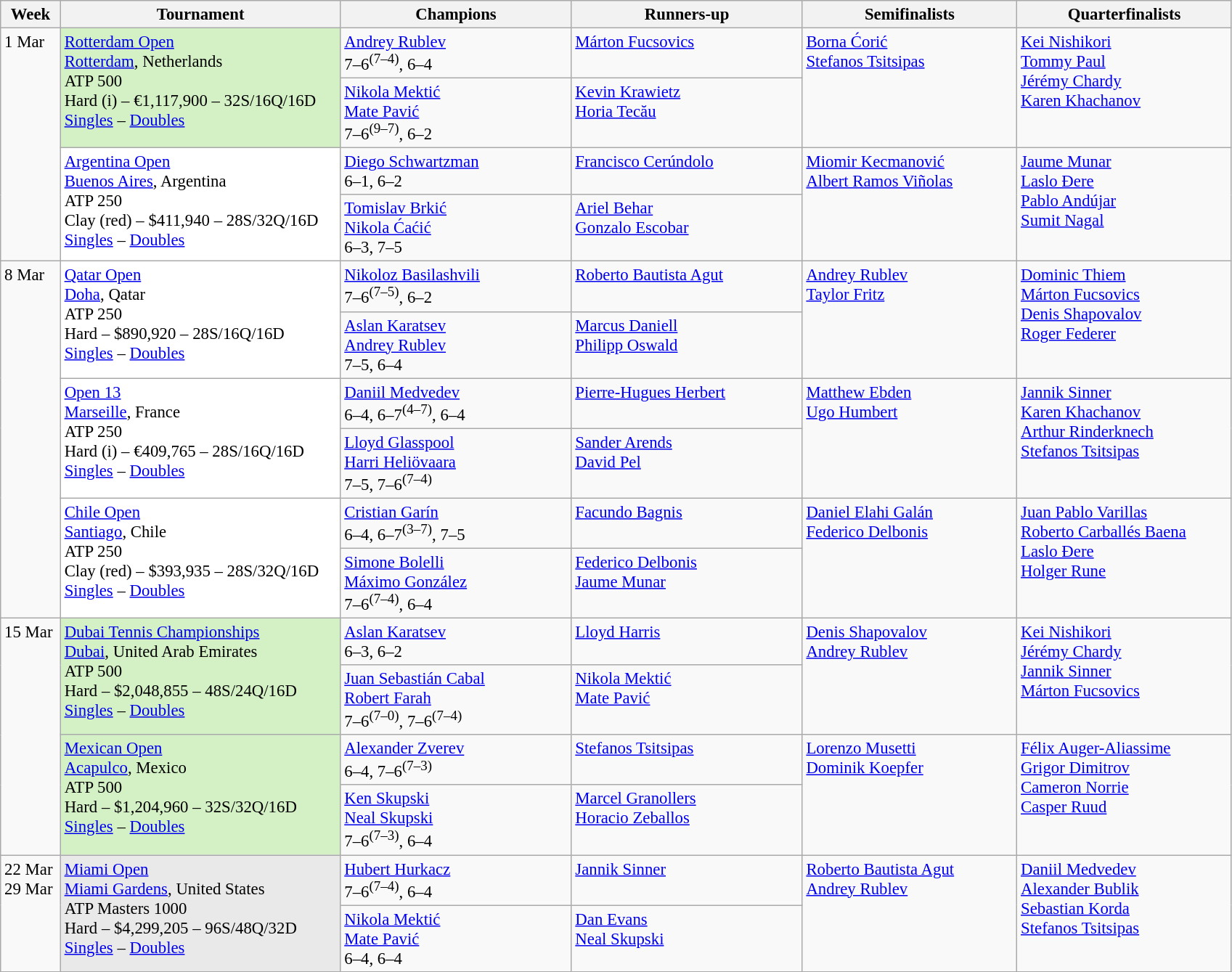<table class=wikitable style=font-size:95%>
<tr>
<th style="width:48px;">Week</th>
<th style="width:250px;">Tournament</th>
<th style="width:205px;">Champions</th>
<th style="width:205px;">Runners-up</th>
<th style="width:190px;">Semifinalists</th>
<th style="width:190px;">Quarterfinalists</th>
</tr>
<tr valign=top>
<td rowspan=4>1 Mar</td>
<td style="background:#D4F1C5;" rowspan=2><a href='#'>Rotterdam Open</a><br> <a href='#'>Rotterdam</a>, Netherlands <br> ATP 500 <br>Hard (i) – €1,117,900 – 32S/16Q/16D <br> <a href='#'>Singles</a> – <a href='#'>Doubles</a></td>
<td> <a href='#'>Andrey Rublev</a> <br> 7–6<sup>(7–4)</sup>, 6–4</td>
<td> <a href='#'>Márton Fucsovics</a></td>
<td rowspan=2> <a href='#'>Borna Ćorić</a> <br>  <a href='#'>Stefanos Tsitsipas</a></td>
<td rowspan=2> <a href='#'>Kei Nishikori</a> <br>  <a href='#'>Tommy Paul</a> <br>  <a href='#'>Jérémy Chardy</a> <br>  <a href='#'>Karen Khachanov</a></td>
</tr>
<tr valign=top>
<td> <a href='#'>Nikola Mektić</a> <br>  <a href='#'>Mate Pavić</a><br>7–6<sup>(9–7)</sup>, 6–2</td>
<td> <a href='#'>Kevin Krawietz</a> <br>  <a href='#'>Horia Tecău</a></td>
</tr>
<tr valign=top>
<td style="background:#fff;" rowspan=2><a href='#'>Argentina Open</a> <br> <a href='#'>Buenos Aires</a>, Argentina<br>ATP 250 <br>Clay (red) – $411,940 – 28S/32Q/16D <br> <a href='#'>Singles</a> – <a href='#'>Doubles</a></td>
<td> <a href='#'>Diego Schwartzman</a> <br> 6–1, 6–2</td>
<td> <a href='#'>Francisco Cerúndolo</a></td>
<td rowspan=2> <a href='#'>Miomir Kecmanović</a> <br>  <a href='#'>Albert Ramos Viñolas</a></td>
<td rowspan=2> <a href='#'>Jaume Munar</a> <br>  <a href='#'>Laslo Đere</a><br>  <a href='#'>Pablo Andújar</a> <br>  <a href='#'>Sumit Nagal</a></td>
</tr>
<tr valign=top>
<td> <a href='#'>Tomislav Brkić</a> <br>  <a href='#'>Nikola Ćaćić</a><br>6–3, 7–5</td>
<td> <a href='#'>Ariel Behar</a> <br>  <a href='#'>Gonzalo Escobar</a></td>
</tr>
<tr valign=top>
<td rowspan=6>8 Mar</td>
<td style="background:#fff;" rowspan=2><a href='#'>Qatar Open</a> <br> <a href='#'>Doha</a>, Qatar <br> ATP 250 <br>Hard – $890,920 – 28S/16Q/16D <br> <a href='#'>Singles</a> – <a href='#'>Doubles</a></td>
<td> <a href='#'>Nikoloz Basilashvili</a> <br> 7–6<sup>(7–5)</sup>, 6–2</td>
<td> <a href='#'>Roberto Bautista Agut</a></td>
<td rowspan=2> <a href='#'>Andrey Rublev</a> <br>  <a href='#'>Taylor Fritz</a></td>
<td rowspan=2> <a href='#'>Dominic Thiem</a> <br>  <a href='#'>Márton Fucsovics</a> <br>  <a href='#'>Denis Shapovalov</a> <br>   <a href='#'>Roger Federer</a></td>
</tr>
<tr valign=top>
<td> <a href='#'>Aslan Karatsev</a> <br>  <a href='#'>Andrey Rublev</a><br>7–5, 6–4</td>
<td> <a href='#'>Marcus Daniell</a> <br>  <a href='#'>Philipp Oswald</a></td>
</tr>
<tr valign=top>
<td style="background:#fff;" rowspan=2><a href='#'>Open 13</a><br> <a href='#'>Marseille</a>, France <br> ATP 250 <br> Hard (i) – €409,765 – 28S/16Q/16D <br> <a href='#'>Singles</a> – <a href='#'>Doubles</a></td>
<td> <a href='#'>Daniil Medvedev</a> <br> 6–4, 6–7<sup>(4–7)</sup>, 6–4</td>
<td> <a href='#'>Pierre-Hugues Herbert</a></td>
<td rowspan=2> <a href='#'>Matthew Ebden</a> <br>  <a href='#'>Ugo Humbert</a></td>
<td rowspan=2> <a href='#'>Jannik Sinner</a> <br>  <a href='#'>Karen Khachanov</a> <br>  <a href='#'>Arthur Rinderknech</a> <br>  <a href='#'>Stefanos Tsitsipas</a></td>
</tr>
<tr valign=top>
<td> <a href='#'>Lloyd Glasspool</a> <br>  <a href='#'>Harri Heliövaara</a> <br> 7–5, 7–6<sup>(7–4)</sup></td>
<td> <a href='#'>Sander Arends</a> <br>  <a href='#'>David Pel</a></td>
</tr>
<tr valign=top>
<td style="background:#fff;" rowspan=2><a href='#'>Chile Open</a> <br> <a href='#'>Santiago</a>, Chile <br> ATP 250 <br>Clay (red) – $393,935 – 28S/32Q/16D <br> <a href='#'>Singles</a> – <a href='#'>Doubles</a></td>
<td> <a href='#'>Cristian Garín</a> <br> 6–4, 6–7<sup>(3–7)</sup>, 7–5</td>
<td> <a href='#'>Facundo Bagnis</a></td>
<td rowspan=2> <a href='#'>Daniel Elahi Galán</a> <br>  <a href='#'>Federico Delbonis</a></td>
<td rowspan=2> <a href='#'>Juan Pablo Varillas</a> <br>  <a href='#'>Roberto Carballés Baena</a> <br>  <a href='#'>Laslo Đere</a> <br>  <a href='#'>Holger Rune</a></td>
</tr>
<tr valign=top>
<td> <a href='#'>Simone Bolelli</a> <br>  <a href='#'>Máximo González</a> <br> 7–6<sup>(7–4)</sup>, 6–4</td>
<td> <a href='#'>Federico Delbonis</a> <br>  <a href='#'>Jaume Munar</a></td>
</tr>
<tr valign=top>
<td rowspan=4>15 Mar</td>
<td style="background:#D4F1C5;" rowspan=2><a href='#'>Dubai Tennis Championships</a> <br> <a href='#'>Dubai</a>, United Arab Emirates <br> ATP 500 <br>Hard – $2,048,855 – 48S/24Q/16D <br> <a href='#'>Singles</a> – <a href='#'>Doubles</a></td>
<td> <a href='#'>Aslan Karatsev</a> <br> 6–3, 6–2</td>
<td> <a href='#'>Lloyd Harris</a></td>
<td rowspan=2> <a href='#'>Denis Shapovalov</a> <br>  <a href='#'>Andrey Rublev</a></td>
<td rowspan=2> <a href='#'>Kei Nishikori</a> <br>  <a href='#'>Jérémy Chardy</a> <br>  <a href='#'>Jannik Sinner</a> <br>  <a href='#'>Márton Fucsovics</a></td>
</tr>
<tr valign=top>
<td> <a href='#'>Juan Sebastián Cabal</a> <br>  <a href='#'>Robert Farah</a> <br> 7–6<sup>(7–0)</sup>, 7–6<sup>(7–4)</sup></td>
<td> <a href='#'>Nikola Mektić</a> <br>  <a href='#'>Mate Pavić</a></td>
</tr>
<tr valign=top>
<td style="background:#D4F1C5;" rowspan=2><a href='#'>Mexican Open</a><br> <a href='#'>Acapulco</a>, Mexico <br> ATP 500 <br>Hard – $1,204,960 – 32S/32Q/16D <br> <a href='#'>Singles</a> – <a href='#'>Doubles</a></td>
<td> <a href='#'>Alexander Zverev</a><br>6–4, 7–6<sup>(7–3)</sup></td>
<td> <a href='#'>Stefanos Tsitsipas</a></td>
<td rowspan=2> <a href='#'>Lorenzo Musetti</a> <br>  <a href='#'>Dominik Koepfer</a></td>
<td rowspan=2> <a href='#'>Félix Auger-Aliassime</a> <br>  <a href='#'>Grigor Dimitrov</a> <br>  <a href='#'>Cameron Norrie</a> <br>  <a href='#'>Casper Ruud</a></td>
</tr>
<tr valign=top>
<td> <a href='#'>Ken Skupski</a> <br>  <a href='#'>Neal Skupski</a> <br> 7–6<sup>(7–3)</sup>, 6–4</td>
<td> <a href='#'>Marcel Granollers</a> <br>  <a href='#'>Horacio Zeballos</a></td>
</tr>
<tr valign=top>
<td rowspan=2>22 Mar<br>29 Mar</td>
<td style="background:#e9e9e9;" rowspan=2><a href='#'>Miami Open</a> <br> <a href='#'>Miami Gardens</a>, United States <br> ATP Masters 1000 <br>Hard – $4,299,205 – 96S/48Q/32D <br> <a href='#'>Singles</a> – <a href='#'>Doubles</a></td>
<td> <a href='#'>Hubert Hurkacz</a> <br>7–6<sup>(7–4)</sup>, 6–4</td>
<td> <a href='#'>Jannik Sinner</a></td>
<td rowspan=2> <a href='#'>Roberto Bautista Agut</a> <br>  <a href='#'>Andrey Rublev</a></td>
<td rowspan=2> <a href='#'>Daniil Medvedev</a> <br>   <a href='#'>Alexander Bublik</a> <br>  <a href='#'>Sebastian Korda</a> <br>  <a href='#'>Stefanos Tsitsipas</a></td>
</tr>
<tr valign=top>
<td> <a href='#'>Nikola Mektić</a><br> <a href='#'>Mate Pavić</a> <br>6–4, 6–4</td>
<td> <a href='#'>Dan Evans</a><br> <a href='#'>Neal Skupski</a></td>
</tr>
</table>
